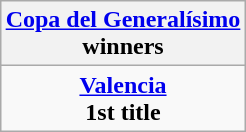<table class="wikitable" style="text-align: center; margin: 0 auto;">
<tr>
<th><a href='#'>Copa del Generalísimo</a><br>winners</th>
</tr>
<tr>
<td><strong><a href='#'>Valencia</a></strong><br><strong>1st title</strong></td>
</tr>
</table>
